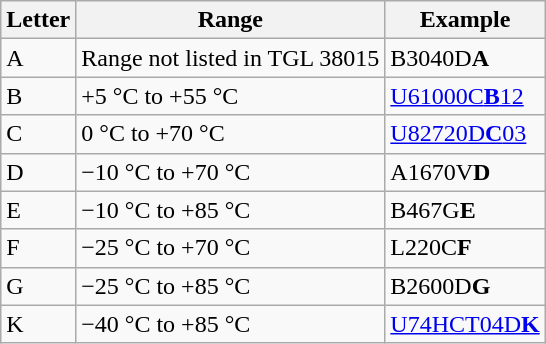<table class="wikitable">
<tr>
<th>Letter</th>
<th>Range</th>
<th>Example</th>
</tr>
<tr>
<td>A</td>
<td>Range not listed in TGL 38015</td>
<td>B3040D<strong>A</strong></td>
</tr>
<tr>
<td>B</td>
<td>+5 °C to +55 °C</td>
<td><a href='#'>U61000C<strong>B</strong>12</a></td>
</tr>
<tr>
<td>C</td>
<td>0 °C to +70 °C</td>
<td><a href='#'>U82720D<strong>C</strong>03</a></td>
</tr>
<tr>
<td>D</td>
<td>−10 °C to +70 °C</td>
<td>A1670V<strong>D</strong></td>
</tr>
<tr>
<td>E</td>
<td>−10 °C to +85 °C</td>
<td>B467G<strong>E</strong></td>
</tr>
<tr>
<td>F</td>
<td>−25 °C to +70 °C</td>
<td>L220C<strong>F</strong></td>
</tr>
<tr>
<td>G</td>
<td>−25 °C to +85 °C</td>
<td>B2600D<strong>G</strong></td>
</tr>
<tr>
<td>K</td>
<td>−40 °C to +85 °C</td>
<td><a href='#'>U74HCT04D<strong>K</strong></a></td>
</tr>
</table>
